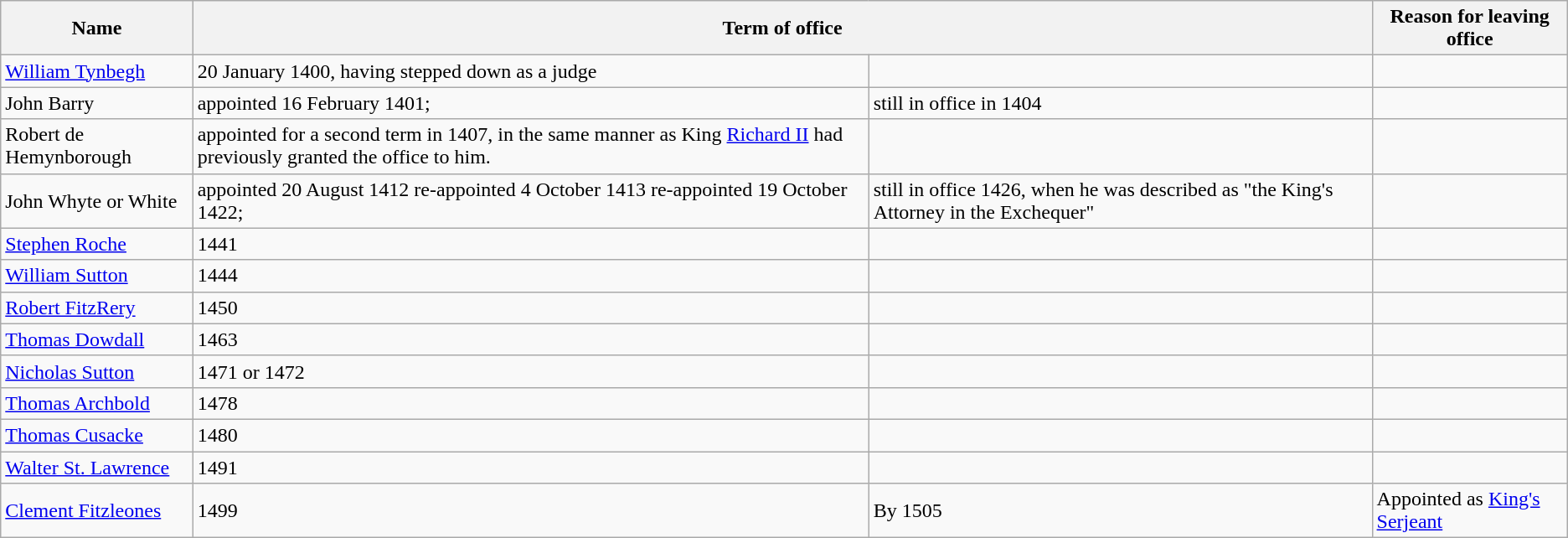<table class="wikitable">
<tr>
<th>Name</th>
<th colspan=2>Term of office</th>
<th>Reason for leaving office</th>
</tr>
<tr>
<td><a href='#'>William Tynbegh</a></td>
<td>20 January 1400, having stepped down as a judge</td>
<td></td>
<td></td>
</tr>
<tr>
<td>John Barry</td>
<td>appointed 16 February 1401;</td>
<td>still in office in 1404 </td>
<td></td>
</tr>
<tr>
<td>Robert de Hemynborough</td>
<td>appointed for a second term in 1407, in the same manner as King <a href='#'>Richard II</a> had previously granted  the office to him.</td>
<td></td>
<td></td>
</tr>
<tr>
<td>John Whyte or White</td>
<td>appointed 20 August 1412 re-appointed 4 October 1413 re-appointed 19 October 1422;</td>
<td>still in office 1426, when he was described as "the King's Attorney in the Exchequer"</td>
<td></td>
</tr>
<tr>
<td><a href='#'>Stephen Roche</a></td>
<td>1441</td>
<td></td>
<td></td>
</tr>
<tr>
<td><a href='#'>William Sutton</a></td>
<td>1444</td>
<td></td>
<td></td>
</tr>
<tr>
<td><a href='#'>Robert FitzRery</a></td>
<td>1450</td>
<td></td>
<td></td>
</tr>
<tr>
<td><a href='#'>Thomas Dowdall</a></td>
<td>1463</td>
<td></td>
<td></td>
</tr>
<tr>
<td><a href='#'>Nicholas Sutton</a></td>
<td>1471 or 1472</td>
<td></td>
<td></td>
</tr>
<tr>
<td><a href='#'>Thomas Archbold</a></td>
<td>1478 </td>
<td></td>
<td></td>
</tr>
<tr>
<td><a href='#'>Thomas Cusacke</a></td>
<td>1480</td>
<td></td>
<td></td>
</tr>
<tr>
<td><a href='#'>Walter St. Lawrence</a></td>
<td>1491</td>
<td></td>
<td></td>
</tr>
<tr>
<td><a href='#'>Clement Fitzleones</a></td>
<td>1499</td>
<td>By 1505</td>
<td>Appointed as <a href='#'>King's Serjeant</a></td>
</tr>
</table>
